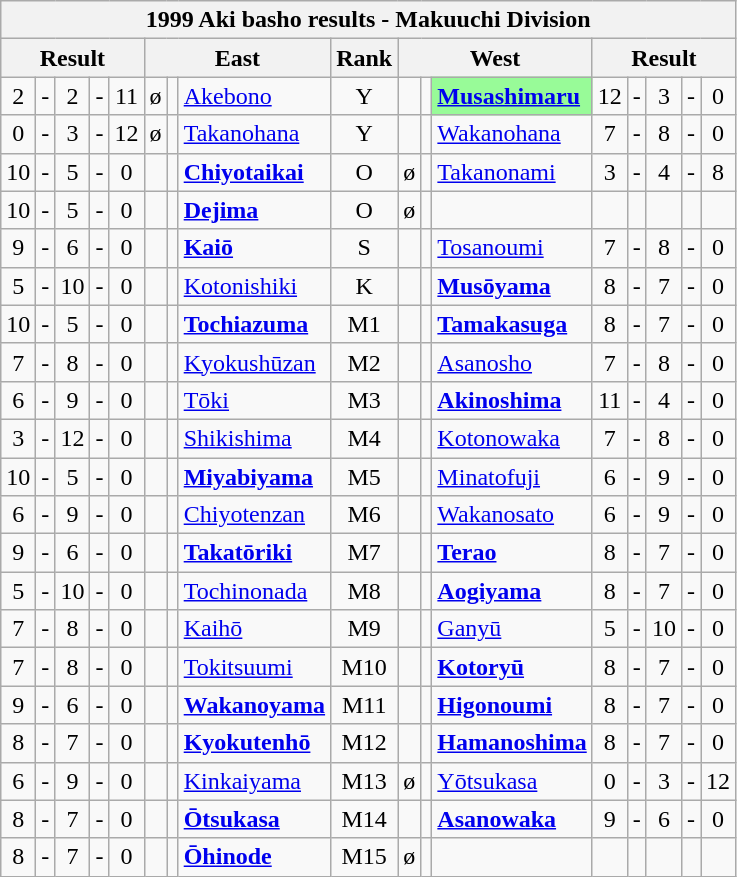<table class="wikitable">
<tr>
<th colspan="17">1999 Aki basho results - Makuuchi Division</th>
</tr>
<tr>
<th colspan="5">Result</th>
<th colspan="3">East</th>
<th>Rank</th>
<th colspan="3">West</th>
<th colspan="5">Result</th>
</tr>
<tr>
<td align=center>2</td>
<td align=center>-</td>
<td align=center>2</td>
<td align=center>-</td>
<td align=center>11</td>
<td align=center>ø</td>
<td align=center></td>
<td><a href='#'>Akebono</a></td>
<td align=center>Y</td>
<td align=center></td>
<td align=center></td>
<td style="background: PaleGreen;"><strong><a href='#'>Musashimaru</a></strong></td>
<td align=center>12</td>
<td align=center>-</td>
<td align=center>3</td>
<td align=center>-</td>
<td align=center>0</td>
</tr>
<tr>
<td align=center>0</td>
<td align=center>-</td>
<td align=center>3</td>
<td align=center>-</td>
<td align=center>12</td>
<td align=center>ø</td>
<td align=center></td>
<td><a href='#'>Takanohana</a></td>
<td align=center>Y</td>
<td align=center></td>
<td align=center></td>
<td><a href='#'>Wakanohana</a></td>
<td align=center>7</td>
<td align=center>-</td>
<td align=center>8</td>
<td align=center>-</td>
<td align=center>0</td>
</tr>
<tr>
<td align=center>10</td>
<td align=center>-</td>
<td align=center>5</td>
<td align=center>-</td>
<td align=center>0</td>
<td align=center></td>
<td align=center></td>
<td><strong><a href='#'>Chiyotaikai</a></strong></td>
<td align=center>O</td>
<td align=center>ø</td>
<td align=center></td>
<td><a href='#'>Takanonami</a></td>
<td align=center>3</td>
<td align=center>-</td>
<td align=center>4</td>
<td align=center>-</td>
<td align=center>8</td>
</tr>
<tr>
<td align=center>10</td>
<td align=center>-</td>
<td align=center>5</td>
<td align=center>-</td>
<td align=center>0</td>
<td align=center></td>
<td align=center></td>
<td><strong><a href='#'>Dejima</a></strong></td>
<td align=center>O</td>
<td align=center>ø</td>
<td align=center></td>
<td></td>
<td align=center></td>
<td align=center></td>
<td align=center></td>
<td align=center></td>
<td align=center></td>
</tr>
<tr>
<td align=center>9</td>
<td align=center>-</td>
<td align=center>6</td>
<td align=center>-</td>
<td align=center>0</td>
<td align=center></td>
<td align=center></td>
<td><strong><a href='#'>Kaiō</a></strong></td>
<td align=center>S</td>
<td align=center></td>
<td align=center></td>
<td><a href='#'>Tosanoumi</a></td>
<td align=center>7</td>
<td align=center>-</td>
<td align=center>8</td>
<td align=center>-</td>
<td align=center>0</td>
</tr>
<tr>
<td align=center>5</td>
<td align=center>-</td>
<td align=center>10</td>
<td align=center>-</td>
<td align=center>0</td>
<td align=center></td>
<td align=center></td>
<td><a href='#'>Kotonishiki</a></td>
<td align=center>K</td>
<td align=center></td>
<td align=center></td>
<td><strong><a href='#'>Musōyama</a></strong></td>
<td align=center>8</td>
<td align=center>-</td>
<td align=center>7</td>
<td align=center>-</td>
<td align=center>0</td>
</tr>
<tr>
<td align=center>10</td>
<td align=center>-</td>
<td align=center>5</td>
<td align=center>-</td>
<td align=center>0</td>
<td align=center></td>
<td align=center></td>
<td><strong><a href='#'>Tochiazuma</a></strong></td>
<td align=center>M1</td>
<td align=center></td>
<td align=center></td>
<td><strong><a href='#'>Tamakasuga</a></strong></td>
<td align=center>8</td>
<td align=center>-</td>
<td align=center>7</td>
<td align=center>-</td>
<td align=center>0</td>
</tr>
<tr>
<td align=center>7</td>
<td align=center>-</td>
<td align=center>8</td>
<td align=center>-</td>
<td align=center>0</td>
<td align=center></td>
<td align=center></td>
<td><a href='#'>Kyokushūzan</a></td>
<td align=center>M2</td>
<td align=center></td>
<td align=center></td>
<td><a href='#'>Asanosho</a></td>
<td align=center>7</td>
<td align=center>-</td>
<td align=center>8</td>
<td align=center>-</td>
<td align=center>0</td>
</tr>
<tr>
<td align=center>6</td>
<td align=center>-</td>
<td align=center>9</td>
<td align=center>-</td>
<td align=center>0</td>
<td align=center></td>
<td align=center></td>
<td><a href='#'>Tōki</a></td>
<td align=center>M3</td>
<td align=center></td>
<td align=center></td>
<td><strong><a href='#'>Akinoshima</a></strong></td>
<td align=center>11</td>
<td align=center>-</td>
<td align=center>4</td>
<td align=center>-</td>
<td align=center>0</td>
</tr>
<tr>
<td align=center>3</td>
<td align=center>-</td>
<td align=center>12</td>
<td align=center>-</td>
<td align=center>0</td>
<td align=center></td>
<td align=center></td>
<td><a href='#'>Shikishima</a></td>
<td align=center>M4</td>
<td align=center></td>
<td align=center></td>
<td><a href='#'>Kotonowaka</a></td>
<td align=center>7</td>
<td align=center>-</td>
<td align=center>8</td>
<td align=center>-</td>
<td align=center>0</td>
</tr>
<tr>
<td align=center>10</td>
<td align=center>-</td>
<td align=center>5</td>
<td align=center>-</td>
<td align=center>0</td>
<td align=center></td>
<td align=center></td>
<td><strong><a href='#'>Miyabiyama</a></strong></td>
<td align=center>M5</td>
<td align=center></td>
<td align=center></td>
<td><a href='#'>Minatofuji</a></td>
<td align=center>6</td>
<td align=center>-</td>
<td align=center>9</td>
<td align=center>-</td>
<td align=center>0</td>
</tr>
<tr>
<td align=center>6</td>
<td align=center>-</td>
<td align=center>9</td>
<td align=center>-</td>
<td align=center>0</td>
<td align=center></td>
<td align=center></td>
<td><a href='#'>Chiyotenzan</a></td>
<td align=center>M6</td>
<td align=center></td>
<td align=center></td>
<td><a href='#'>Wakanosato</a></td>
<td align=center>6</td>
<td align=center>-</td>
<td align=center>9</td>
<td align=center>-</td>
<td align=center>0</td>
</tr>
<tr>
<td align=center>9</td>
<td align=center>-</td>
<td align=center>6</td>
<td align=center>-</td>
<td align=center>0</td>
<td align=center></td>
<td align=center></td>
<td><strong><a href='#'>Takatōriki</a></strong></td>
<td align=center>M7</td>
<td align=center></td>
<td align=center></td>
<td><strong><a href='#'>Terao</a></strong></td>
<td align=center>8</td>
<td align=center>-</td>
<td align=center>7</td>
<td align=center>-</td>
<td align=center>0</td>
</tr>
<tr>
<td align=center>5</td>
<td align=center>-</td>
<td align=center>10</td>
<td align=center>-</td>
<td align=center>0</td>
<td align=center></td>
<td align=center></td>
<td><a href='#'>Tochinonada</a></td>
<td align=center>M8</td>
<td align=center></td>
<td align=center></td>
<td><strong><a href='#'>Aogiyama</a></strong></td>
<td align=center>8</td>
<td align=center>-</td>
<td align=center>7</td>
<td align=center>-</td>
<td align=center>0</td>
</tr>
<tr>
<td align=center>7</td>
<td align=center>-</td>
<td align=center>8</td>
<td align=center>-</td>
<td align=center>0</td>
<td align=center></td>
<td align=center></td>
<td><a href='#'>Kaihō</a></td>
<td align=center>M9</td>
<td align=center></td>
<td align=center></td>
<td><a href='#'>Ganyū</a></td>
<td align=center>5</td>
<td align=center>-</td>
<td align=center>10</td>
<td align=center>-</td>
<td align=center>0</td>
</tr>
<tr>
<td align=center>7</td>
<td align=center>-</td>
<td align=center>8</td>
<td align=center>-</td>
<td align=center>0</td>
<td align=center></td>
<td align=center></td>
<td><a href='#'>Tokitsuumi</a></td>
<td align=center>M10</td>
<td align=center></td>
<td align=center></td>
<td><strong><a href='#'>Kotoryū</a></strong></td>
<td align=center>8</td>
<td align=center>-</td>
<td align=center>7</td>
<td align=center>-</td>
<td align=center>0</td>
</tr>
<tr>
<td align=center>9</td>
<td align=center>-</td>
<td align=center>6</td>
<td align=center>-</td>
<td align=center>0</td>
<td align=center></td>
<td align=center></td>
<td><strong><a href='#'>Wakanoyama</a></strong></td>
<td align=center>M11</td>
<td align=center></td>
<td align=center></td>
<td><strong><a href='#'>Higonoumi</a></strong></td>
<td align=center>8</td>
<td align=center>-</td>
<td align=center>7</td>
<td align=center>-</td>
<td align=center>0</td>
</tr>
<tr>
<td align=center>8</td>
<td align=center>-</td>
<td align=center>7</td>
<td align=center>-</td>
<td align=center>0</td>
<td align=center></td>
<td align=center></td>
<td><strong><a href='#'>Kyokutenhō</a></strong></td>
<td align=center>M12</td>
<td align=center></td>
<td align=center></td>
<td><strong><a href='#'>Hamanoshima</a></strong></td>
<td align=center>8</td>
<td align=center>-</td>
<td align=center>7</td>
<td align=center>-</td>
<td align=center>0</td>
</tr>
<tr>
<td align=center>6</td>
<td align=center>-</td>
<td align=center>9</td>
<td align=center>-</td>
<td align=center>0</td>
<td align=center></td>
<td align=center></td>
<td><a href='#'>Kinkaiyama</a></td>
<td align=center>M13</td>
<td align=center>ø</td>
<td align=center></td>
<td><a href='#'>Yōtsukasa</a></td>
<td align=center>0</td>
<td align=center>-</td>
<td align=center>3</td>
<td align=center>-</td>
<td align=center>12</td>
</tr>
<tr>
<td align=center>8</td>
<td align=center>-</td>
<td align=center>7</td>
<td align=center>-</td>
<td align=center>0</td>
<td align=center></td>
<td align=center></td>
<td><strong><a href='#'>Ōtsukasa</a></strong></td>
<td align=center>M14</td>
<td align=center></td>
<td align=center></td>
<td><strong><a href='#'>Asanowaka</a></strong></td>
<td align=center>9</td>
<td align=center>-</td>
<td align=center>6</td>
<td align=center>-</td>
<td align=center>0</td>
</tr>
<tr>
<td align=center>8</td>
<td align=center>-</td>
<td align=center>7</td>
<td align=center>-</td>
<td align=center>0</td>
<td align=center></td>
<td align=center></td>
<td><strong><a href='#'>Ōhinode</a></strong></td>
<td align=center>M15</td>
<td align=center>ø</td>
<td align=center></td>
<td></td>
<td align=center></td>
<td align=center></td>
<td align=center></td>
<td align=center></td>
<td align=center></td>
</tr>
</table>
